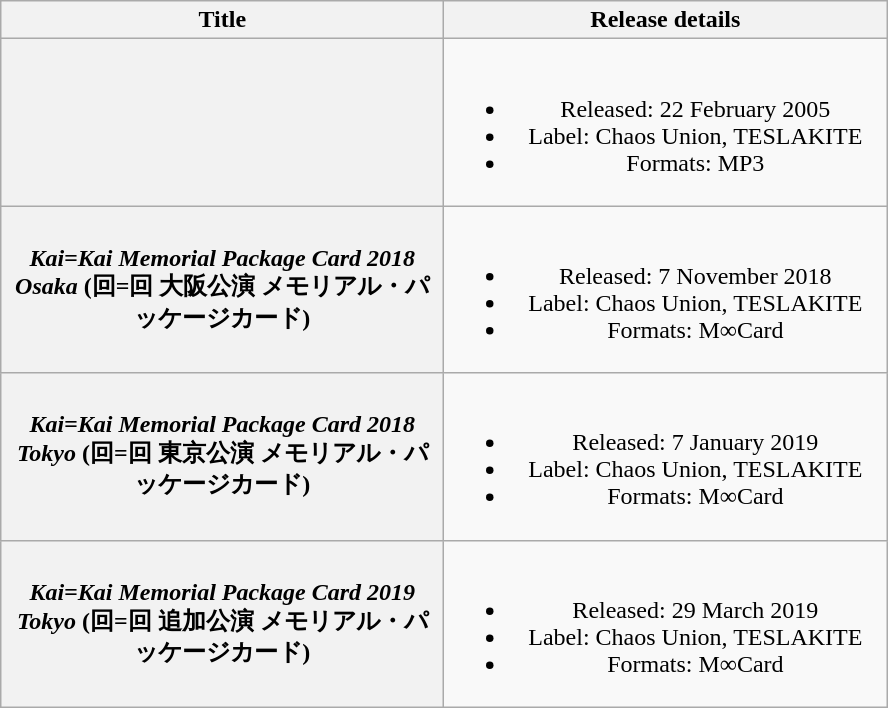<table class="wikitable plainrowheaders" style="text-align:center;">
<tr>
<th scope="col" style="width:18em;">Title</th>
<th scope="col" style="width:18em;">Release details</th>
</tr>
<tr>
<th scope="row"></th>
<td><br><ul><li>Released: 22 February 2005</li><li>Label: Chaos Union, TESLAKITE</li><li>Formats: MP3</li></ul></td>
</tr>
<tr>
<th scope="row"><em>Kai=Kai Memorial Package Card 2018 Osaka</em> (回=回 大阪公演 メモリアル・パッケージカード)</th>
<td><br><ul><li>Released: 7 November 2018</li><li>Label: Chaos Union, TESLAKITE</li><li>Formats: M∞Card</li></ul></td>
</tr>
<tr>
<th scope="row"><em>Kai=Kai Memorial Package Card 2018 Tokyo</em> (回=回 東京公演 メモリアル・パッケージカード)</th>
<td><br><ul><li>Released: 7 January 2019</li><li>Label: Chaos Union, TESLAKITE</li><li>Formats: M∞Card</li></ul></td>
</tr>
<tr>
<th scope="row"><em>Kai=Kai Memorial Package Card 2019 Tokyo</em> (回=回 追加公演 メモリアル・パッケージカード)</th>
<td><br><ul><li>Released: 29 March 2019</li><li>Label: Chaos Union, TESLAKITE</li><li>Formats: M∞Card</li></ul></td>
</tr>
</table>
